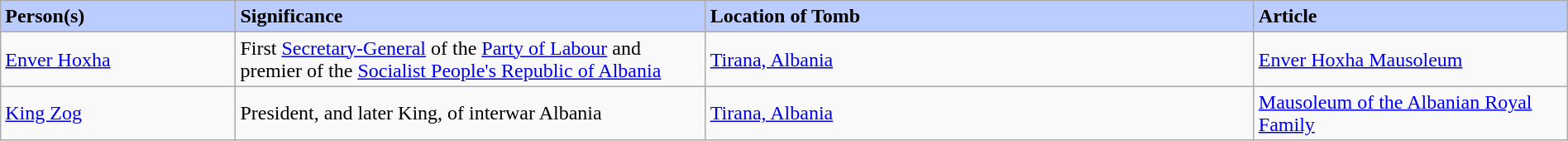<table class="wikitable" width="100%" border="1" cellspacing="0" cellpadding="2">
<tr>
<td width="15%" bgcolor="#bbccff"><strong>Person(s)</strong></td>
<td width="30%" bgcolor="#bbccff"><strong>Significance</strong></td>
<td width="35%" bgcolor="#bbccff"><strong>Location of Tomb</strong></td>
<td width="20%" bgcolor="#bbccff"><strong>Article</strong></td>
</tr>
<tr>
<td><a href='#'>Enver Hoxha</a></td>
<td>First <a href='#'>Secretary-General</a> of the <a href='#'>Party of Labour</a> and premier of the <a href='#'>Socialist People's Republic of Albania</a></td>
<td><a href='#'>Tirana, Albania</a></td>
<td><a href='#'>Enver Hoxha Mausoleum</a></td>
</tr>
<tr>
<td><a href='#'>King Zog</a></td>
<td>President, and later King, of interwar Albania</td>
<td><a href='#'>Tirana, Albania</a></td>
<td><a href='#'>Mausoleum of the Albanian Royal Family</a></td>
</tr>
</table>
